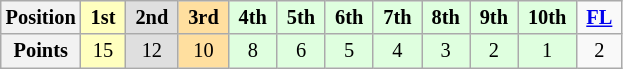<table class="wikitable" style="font-size:85%; text-align:center">
<tr>
<th>Position</th>
<td style="background:#ffffbf;"> <strong>1st</strong> </td>
<td style="background:#dfdfdf;"> <strong>2nd</strong> </td>
<td style="background:#ffdf9f;"> <strong>3rd</strong> </td>
<td style="background:#dfffdf;"> <strong>4th</strong> </td>
<td style="background:#dfffdf;"> <strong>5th</strong> </td>
<td style="background:#dfffdf;"> <strong>6th</strong> </td>
<td style="background:#dfffdf;"> <strong>7th</strong> </td>
<td style="background:#dfffdf;"> <strong>8th</strong> </td>
<td style="background:#dfffdf;"> <strong>9th</strong> </td>
<td style="background:#dfffdf;"> <strong>10th</strong> </td>
<td> <strong><a href='#'>FL</a></strong> </td>
</tr>
<tr>
<th>Points</th>
<td style="background:#ffffbf;">15</td>
<td style="background:#dfdfdf;">12</td>
<td style="background:#ffdf9f;">10</td>
<td style="background:#dfffdf;">8</td>
<td style="background:#dfffdf;">6</td>
<td style="background:#dfffdf;">5</td>
<td style="background:#dfffdf;">4</td>
<td style="background:#dfffdf;">3</td>
<td style="background:#dfffdf;">2</td>
<td style="background:#dfffdf;">1</td>
<td>2</td>
</tr>
</table>
